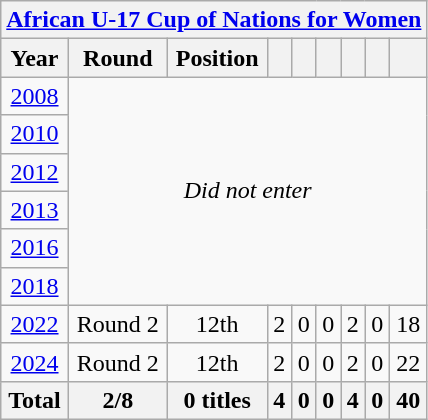<table class="wikitable" style="text-align: center;">
<tr>
<th colspan=9><a href='#'>African U-17 Cup of Nations for Women</a></th>
</tr>
<tr>
<th>Year</th>
<th>Round</th>
<th>Position</th>
<th></th>
<th></th>
<th></th>
<th></th>
<th></th>
<th></th>
</tr>
<tr>
<td><a href='#'>2008</a></td>
<td rowspan=6 colspan=8><em>Did not enter</em></td>
</tr>
<tr>
<td><a href='#'>2010</a></td>
</tr>
<tr>
<td><a href='#'>2012</a></td>
</tr>
<tr>
<td><a href='#'>2013</a></td>
</tr>
<tr>
<td><a href='#'>2016</a></td>
</tr>
<tr>
<td><a href='#'>2018</a></td>
</tr>
<tr>
<td><a href='#'>2022</a></td>
<td>Round 2</td>
<td>12th</td>
<td>2</td>
<td>0</td>
<td>0</td>
<td>2</td>
<td>0</td>
<td>18</td>
</tr>
<tr>
<td><a href='#'>2024</a></td>
<td>Round 2</td>
<td>12th</td>
<td>2</td>
<td>0</td>
<td>0</td>
<td>2</td>
<td>0</td>
<td>22</td>
</tr>
<tr>
<th>Total</th>
<th>2/8</th>
<th>0 titles</th>
<th>4</th>
<th>0</th>
<th>0</th>
<th>4</th>
<th>0</th>
<th>40</th>
</tr>
</table>
